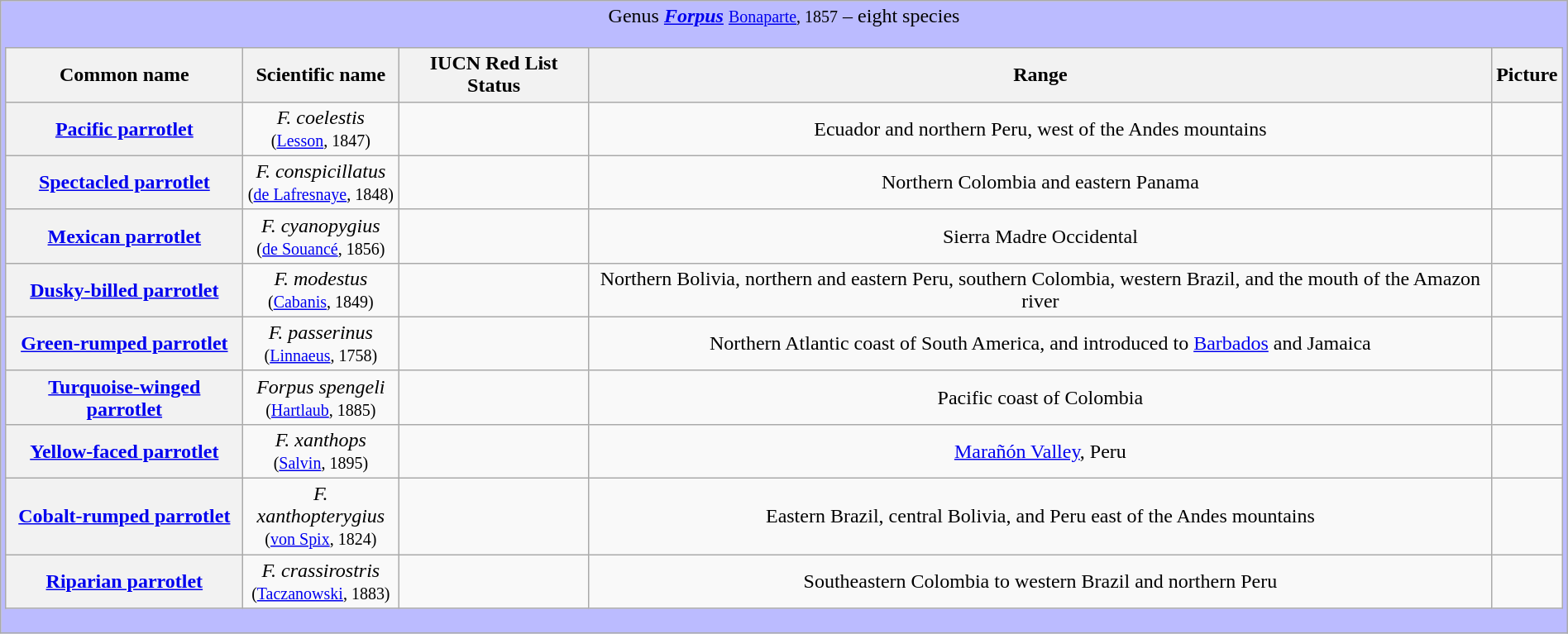<table class="wikitable" style="width:100%;text-align:center">
<tr>
<td colspan="100%" align="center" bgcolor="#BBBBFF">Genus <strong><em><a href='#'>Forpus</a></em></strong> <small><a href='#'>Bonaparte</a>, 1857</small> – eight species<br><table class="wikitable sortable" style="width:100%;text-align:center">
<tr>
<th scope="col">Common name</th>
<th scope="col">Scientific name</th>
<th scope="col">IUCN Red List Status</th>
<th scope="col" class="unsortable">Range</th>
<th scope="col" class="unsortable">Picture</th>
</tr>
<tr>
<th scope="row"><a href='#'>Pacific parrotlet</a></th>
<td><em>F. coelestis</em> <br><small>(<a href='#'>Lesson</a>, 1847)</small></td>
<td></td>
<td>Ecuador and northern Peru, west of the Andes mountains</td>
<td></td>
</tr>
<tr>
<th scope="row"><a href='#'>Spectacled parrotlet</a></th>
<td><em>F. conspicillatus</em> <br><small>(<a href='#'>de Lafresnaye</a>, 1848)</small></td>
<td></td>
<td>Northern Colombia and eastern Panama</td>
<td></td>
</tr>
<tr>
<th scope="row"><a href='#'>Mexican parrotlet</a></th>
<td><em>F. cyanopygius</em> <br><small>(<a href='#'>de Souancé</a>, 1856)</small></td>
<td></td>
<td>Sierra Madre Occidental</td>
<td></td>
</tr>
<tr>
<th scope="row"><a href='#'>Dusky-billed parrotlet</a></th>
<td><em>F. modestus</em> <br><small>(<a href='#'>Cabanis</a>, 1849)</small></td>
<td></td>
<td>Northern Bolivia, northern and eastern Peru, southern Colombia, western Brazil, and the mouth of the Amazon river</td>
<td></td>
</tr>
<tr>
<th scope="row"><a href='#'>Green-rumped parrotlet</a></th>
<td><em>F. passerinus</em> <br><small>(<a href='#'>Linnaeus</a>, 1758)</small></td>
<td></td>
<td>Northern Atlantic coast of South America, and introduced to <a href='#'>Barbados</a> and Jamaica</td>
<td></td>
</tr>
<tr>
<th scope="row"><a href='#'>Turquoise-winged parrotlet</a></th>
<td><em>Forpus spengeli</em> <br><small>(<a href='#'>Hartlaub</a>, 1885)</small></td>
<td></td>
<td>Pacific coast of Colombia</td>
<td></td>
</tr>
<tr>
<th scope="row"><a href='#'>Yellow-faced parrotlet</a></th>
<td><em>F. xanthops</em> <br><small>(<a href='#'>Salvin</a>, 1895)</small></td>
<td></td>
<td><a href='#'>Marañón Valley</a>, Peru</td>
<td></td>
</tr>
<tr>
<th scope="row"><a href='#'>Cobalt-rumped parrotlet</a></th>
<td><em>F. xanthopterygius</em> <br><small>(<a href='#'>von Spix</a>, 1824)</small></td>
<td></td>
<td>Eastern Brazil, central Bolivia, and Peru east of the Andes mountains</td>
<td></td>
</tr>
<tr>
<th scope="row"><a href='#'>Riparian parrotlet</a></th>
<td><em>F. crassirostris</em> <br><small>(<a href='#'>Taczanowski</a>, 1883)</small></td>
<td></td>
<td>Southeastern Colombia to western Brazil and northern Peru</td>
<td></td>
</tr>
</table>
</td>
</tr>
</table>
